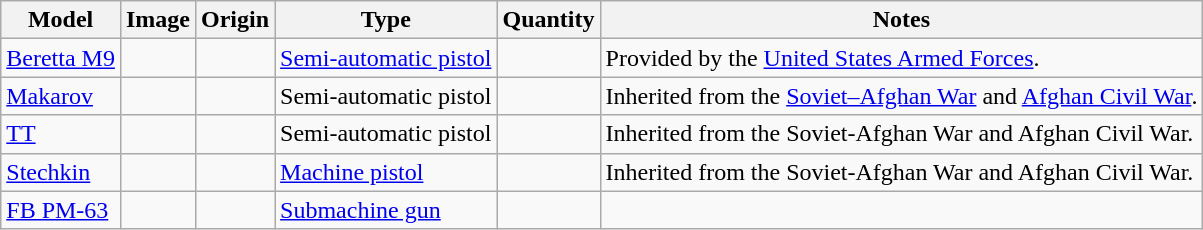<table class="wikitable">
<tr>
<th>Model</th>
<th>Image</th>
<th>Origin</th>
<th>Type</th>
<th>Quantity</th>
<th>Notes</th>
</tr>
<tr>
<td><a href='#'>Beretta M9</a></td>
<td></td>
<td></td>
<td><a href='#'>Semi-automatic pistol</a></td>
<td></td>
<td>Provided by the <a href='#'>United States Armed Forces</a>.</td>
</tr>
<tr>
<td><a href='#'>Makarov</a></td>
<td></td>
<td></td>
<td>Semi-automatic pistol</td>
<td></td>
<td>Inherited from the <a href='#'>Soviet–Afghan War</a> and <a href='#'>Afghan Civil War</a>.</td>
</tr>
<tr>
<td><a href='#'>TT</a></td>
<td></td>
<td></td>
<td>Semi-automatic pistol</td>
<td></td>
<td>Inherited from the Soviet-Afghan War and Afghan Civil War.</td>
</tr>
<tr>
<td><a href='#'>Stechkin</a></td>
<td></td>
<td></td>
<td><a href='#'>Machine pistol</a></td>
<td></td>
<td>Inherited from the Soviet-Afghan War and Afghan Civil War.</td>
</tr>
<tr>
<td><a href='#'>FB PM-63</a></td>
<td></td>
<td></td>
<td><a href='#'>Submachine gun</a></td>
<td></td>
<td></td>
</tr>
</table>
